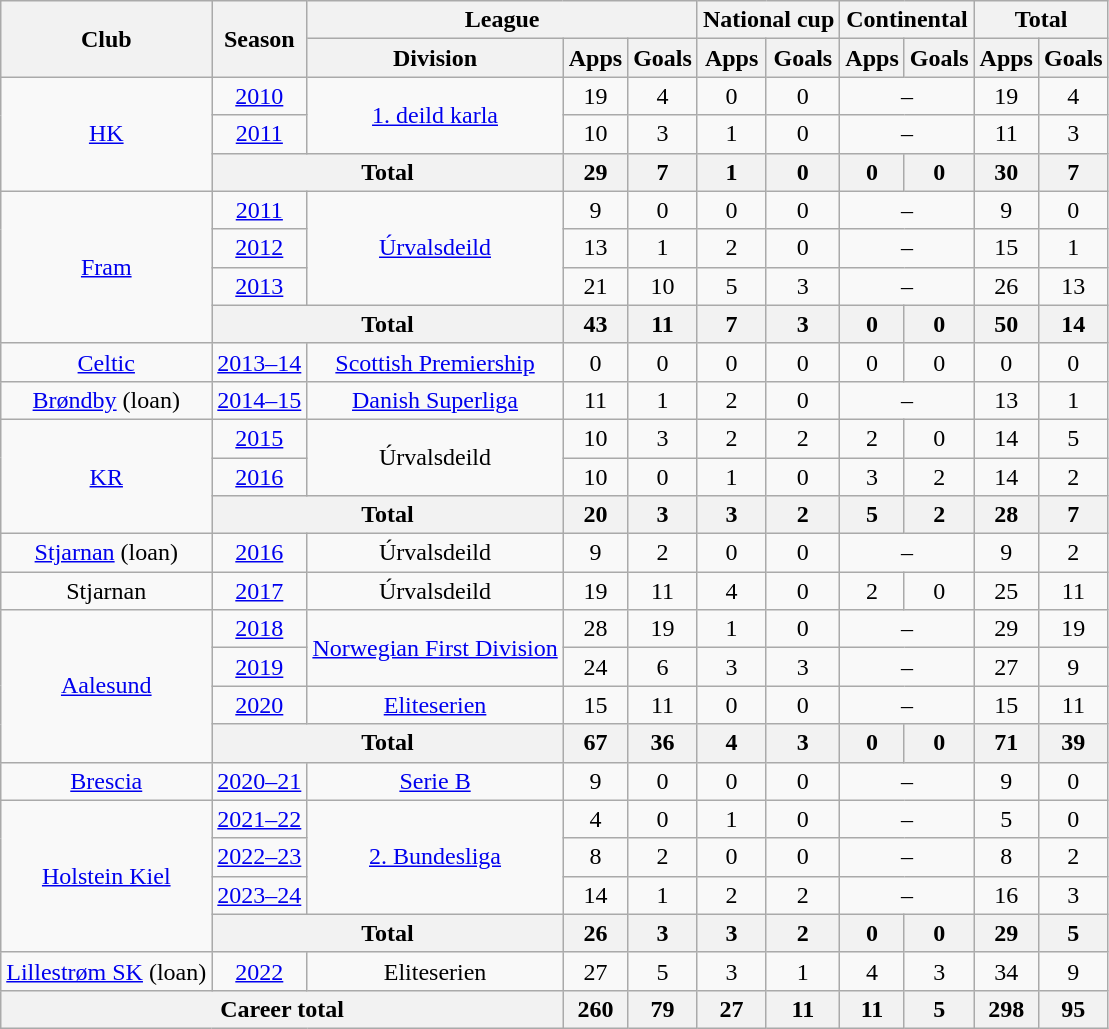<table class="wikitable" style="text-align:center">
<tr>
<th rowspan="2">Club</th>
<th rowspan="2">Season</th>
<th colspan="3">League</th>
<th colspan="2">National cup</th>
<th colspan="2">Continental</th>
<th colspan="2">Total</th>
</tr>
<tr>
<th>Division</th>
<th>Apps</th>
<th>Goals</th>
<th>Apps</th>
<th>Goals</th>
<th>Apps</th>
<th>Goals</th>
<th>Apps</th>
<th>Goals</th>
</tr>
<tr>
<td rowspan="3"><a href='#'>HK</a></td>
<td><a href='#'>2010</a></td>
<td rowspan="2"><a href='#'>1. deild karla</a></td>
<td>19</td>
<td>4</td>
<td>0</td>
<td>0</td>
<td colspan="2">–</td>
<td>19</td>
<td>4</td>
</tr>
<tr>
<td><a href='#'>2011</a></td>
<td>10</td>
<td>3</td>
<td>1</td>
<td>0</td>
<td colspan="2">–</td>
<td>11</td>
<td>3</td>
</tr>
<tr>
<th colspan="2">Total</th>
<th>29</th>
<th>7</th>
<th>1</th>
<th>0</th>
<th>0</th>
<th>0</th>
<th>30</th>
<th>7</th>
</tr>
<tr>
<td rowspan="4"><a href='#'>Fram</a></td>
<td><a href='#'>2011</a></td>
<td rowspan="3"><a href='#'>Úrvalsdeild</a></td>
<td>9</td>
<td>0</td>
<td>0</td>
<td>0</td>
<td colspan="2">–</td>
<td>9</td>
<td>0</td>
</tr>
<tr>
<td><a href='#'>2012</a></td>
<td>13</td>
<td>1</td>
<td>2</td>
<td>0</td>
<td colspan="2">–</td>
<td>15</td>
<td>1</td>
</tr>
<tr>
<td><a href='#'>2013</a></td>
<td>21</td>
<td>10</td>
<td>5</td>
<td>3</td>
<td colspan="2">–</td>
<td>26</td>
<td>13</td>
</tr>
<tr>
<th colspan="2">Total</th>
<th>43</th>
<th>11</th>
<th>7</th>
<th>3</th>
<th>0</th>
<th>0</th>
<th>50</th>
<th>14</th>
</tr>
<tr>
<td><a href='#'>Celtic</a></td>
<td><a href='#'>2013–14</a></td>
<td><a href='#'>Scottish Premiership</a></td>
<td>0</td>
<td>0</td>
<td>0</td>
<td>0</td>
<td>0</td>
<td>0</td>
<td>0</td>
<td>0</td>
</tr>
<tr>
<td><a href='#'>Brøndby</a> (loan)</td>
<td><a href='#'>2014–15</a></td>
<td><a href='#'>Danish Superliga</a></td>
<td>11</td>
<td>1</td>
<td>2</td>
<td>0</td>
<td colspan="2">–</td>
<td>13</td>
<td>1</td>
</tr>
<tr>
<td rowspan="3"><a href='#'>KR</a></td>
<td><a href='#'>2015</a></td>
<td rowspan="2">Úrvalsdeild</td>
<td>10</td>
<td>3</td>
<td>2</td>
<td>2</td>
<td>2</td>
<td>0</td>
<td>14</td>
<td>5</td>
</tr>
<tr>
<td><a href='#'>2016</a></td>
<td>10</td>
<td>0</td>
<td>1</td>
<td>0</td>
<td>3</td>
<td>2</td>
<td>14</td>
<td>2</td>
</tr>
<tr>
<th colspan="2">Total</th>
<th>20</th>
<th>3</th>
<th>3</th>
<th>2</th>
<th>5</th>
<th>2</th>
<th>28</th>
<th>7</th>
</tr>
<tr>
<td><a href='#'>Stjarnan</a> (loan)</td>
<td><a href='#'>2016</a></td>
<td>Úrvalsdeild</td>
<td>9</td>
<td>2</td>
<td>0</td>
<td>0</td>
<td colspan="2">–</td>
<td>9</td>
<td>2</td>
</tr>
<tr>
<td>Stjarnan</td>
<td><a href='#'>2017</a></td>
<td>Úrvalsdeild</td>
<td>19</td>
<td>11</td>
<td>4</td>
<td>0</td>
<td>2</td>
<td>0</td>
<td>25</td>
<td>11</td>
</tr>
<tr>
<td rowspan="4"><a href='#'>Aalesund</a></td>
<td><a href='#'>2018</a></td>
<td rowspan="2"><a href='#'>Norwegian First Division</a></td>
<td>28</td>
<td>19</td>
<td>1</td>
<td>0</td>
<td colspan="2">–</td>
<td>29</td>
<td>19</td>
</tr>
<tr>
<td><a href='#'>2019</a></td>
<td>24</td>
<td>6</td>
<td>3</td>
<td>3</td>
<td colspan="2">–</td>
<td>27</td>
<td>9</td>
</tr>
<tr>
<td><a href='#'>2020</a></td>
<td><a href='#'>Eliteserien</a></td>
<td>15</td>
<td>11</td>
<td>0</td>
<td>0</td>
<td colspan="2">–</td>
<td>15</td>
<td>11</td>
</tr>
<tr>
<th colspan="2">Total</th>
<th>67</th>
<th>36</th>
<th>4</th>
<th>3</th>
<th>0</th>
<th>0</th>
<th>71</th>
<th>39</th>
</tr>
<tr>
<td><a href='#'>Brescia</a></td>
<td><a href='#'>2020–21</a></td>
<td><a href='#'>Serie B</a></td>
<td>9</td>
<td>0</td>
<td>0</td>
<td>0</td>
<td colspan="2">–</td>
<td>9</td>
<td>0</td>
</tr>
<tr>
<td rowspan="4"><a href='#'>Holstein Kiel</a></td>
<td><a href='#'>2021–22</a></td>
<td rowspan="3"><a href='#'>2. Bundesliga</a></td>
<td>4</td>
<td>0</td>
<td>1</td>
<td>0</td>
<td colspan="2">–</td>
<td>5</td>
<td>0</td>
</tr>
<tr>
<td><a href='#'>2022–23</a></td>
<td>8</td>
<td>2</td>
<td>0</td>
<td>0</td>
<td colspan="2">–</td>
<td>8</td>
<td>2</td>
</tr>
<tr>
<td><a href='#'>2023–24</a></td>
<td>14</td>
<td>1</td>
<td>2</td>
<td>2</td>
<td colspan="2">–</td>
<td>16</td>
<td>3</td>
</tr>
<tr>
<th colspan="2">Total</th>
<th>26</th>
<th>3</th>
<th>3</th>
<th>2</th>
<th>0</th>
<th>0</th>
<th>29</th>
<th>5</th>
</tr>
<tr>
<td><a href='#'>Lillestrøm SK</a> (loan)</td>
<td><a href='#'>2022</a></td>
<td>Eliteserien</td>
<td>27</td>
<td>5</td>
<td>3</td>
<td>1</td>
<td>4</td>
<td>3</td>
<td>34</td>
<td>9</td>
</tr>
<tr>
<th colspan="3">Career total</th>
<th>260</th>
<th>79</th>
<th>27</th>
<th>11</th>
<th>11</th>
<th>5</th>
<th>298</th>
<th>95</th>
</tr>
</table>
